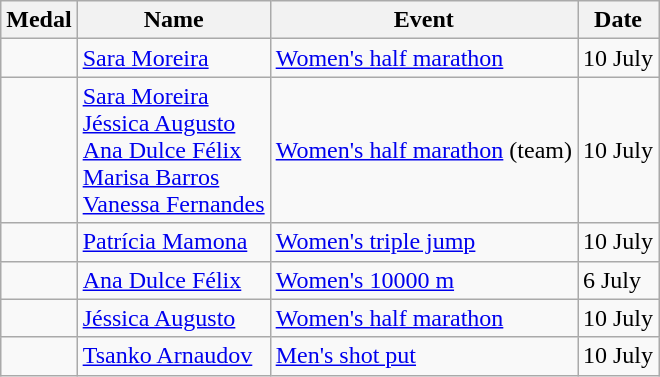<table class="wikitable sortable">
<tr>
<th>Medal</th>
<th>Name</th>
<th>Event</th>
<th>Date</th>
</tr>
<tr>
<td></td>
<td><a href='#'>Sara Moreira</a></td>
<td><a href='#'>Women's half marathon</a></td>
<td>10 July</td>
</tr>
<tr>
<td></td>
<td><a href='#'>Sara Moreira</a><br><a href='#'>Jéssica Augusto</a><br><a href='#'>Ana Dulce Félix</a><br><a href='#'>Marisa Barros</a><br><a href='#'>Vanessa Fernandes</a></td>
<td><a href='#'>Women's half marathon</a> (team)</td>
<td>10 July</td>
</tr>
<tr>
<td></td>
<td><a href='#'>Patrícia Mamona</a></td>
<td><a href='#'>Women's triple jump</a></td>
<td>10 July</td>
</tr>
<tr>
<td></td>
<td><a href='#'>Ana Dulce Félix</a></td>
<td><a href='#'>Women's 10000 m</a></td>
<td>6 July</td>
</tr>
<tr>
<td></td>
<td><a href='#'>Jéssica Augusto</a></td>
<td><a href='#'>Women's half marathon</a></td>
<td>10 July</td>
</tr>
<tr>
<td></td>
<td><a href='#'>Tsanko Arnaudov</a></td>
<td><a href='#'>Men's shot put</a></td>
<td>10 July</td>
</tr>
</table>
